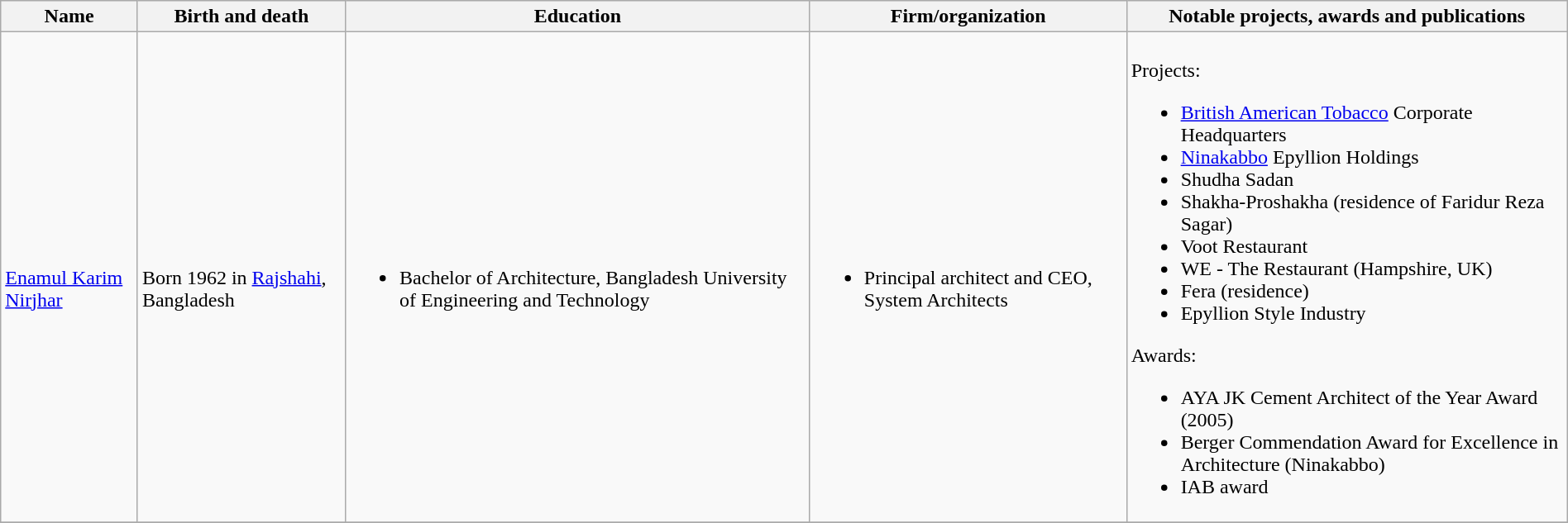<table class="wikitable" width="100%">
<tr bgcolor="#efefef">
<th>Name</th>
<th>Birth and death</th>
<th>Education</th>
<th>Firm/organization</th>
<th>Notable projects, awards and publications</th>
</tr>
<tr>
<td><br><a href='#'>Enamul Karim Nirjhar</a></td>
<td><br>Born 1962 in <a href='#'>Rajshahi</a>, Bangladesh</td>
<td><br><ul><li>Bachelor of Architecture, Bangladesh University of Engineering and Technology</li></ul></td>
<td><br><ul><li>Principal architect and CEO, System Architects</li></ul></td>
<td><br>Projects:<ul><li><a href='#'>British American Tobacco</a> Corporate Headquarters</li><li><a href='#'>Ninakabbo</a> Epyllion Holdings</li><li>Shudha Sadan</li><li>Shakha-Proshakha (residence of Faridur Reza Sagar)</li><li>Voot Restaurant</li><li>WE - The Restaurant (Hampshire, UK)</li><li>Fera (residence)</li><li>Epyllion Style Industry</li></ul>Awards:<ul><li>AYA JK Cement Architect of the Year Award (2005)</li><li>Berger Commendation Award for Excellence in Architecture (Ninakabbo)</li><li>IAB award</li></ul></td>
</tr>
<tr>
</tr>
</table>
